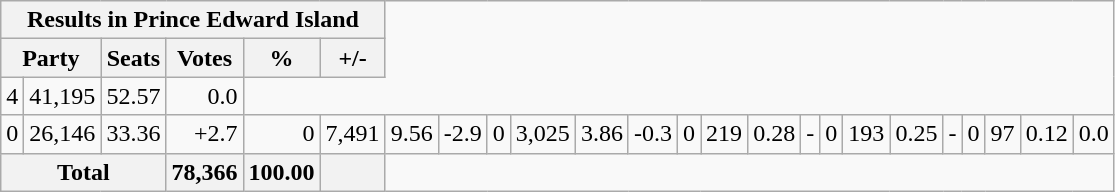<table class="wikitable">
<tr>
<th align="center" colspan=6>Results in Prince Edward Island</th>
</tr>
<tr>
<th align="centre" colspan=2>Party</th>
<th align="right">Seats</th>
<th align="right">Votes</th>
<th align="right">%</th>
<th align="right">+/-</th>
</tr>
<tr>
<td align="right">4</td>
<td align="right">41,195</td>
<td align="right">52.57</td>
<td align="right">0.0</td>
</tr>
<tr>
<td align="right">0</td>
<td align="right">26,146</td>
<td align="right">33.36</td>
<td align="right">+2.7<br></td>
<td align="right">0</td>
<td align="right">7,491</td>
<td align="right">9.56</td>
<td align="right">-2.9<br></td>
<td align="right">0</td>
<td align="right">3,025</td>
<td align="right">3.86</td>
<td align="right">-0.3<br></td>
<td align="right">0</td>
<td align="right">219</td>
<td align="right">0.28</td>
<td align="right">-<br></td>
<td align="right">0</td>
<td align="right">193</td>
<td align="right">0.25</td>
<td align="right">-<br></td>
<td align="right">0</td>
<td align="right">97</td>
<td align="right">0.12</td>
<td align="right">0.0</td>
</tr>
<tr bgcolor="white">
<th align="left" colspan=3>Total</th>
<th align="right">78,366</th>
<th align="right">100.00</th>
<th align="right"></th>
</tr>
</table>
